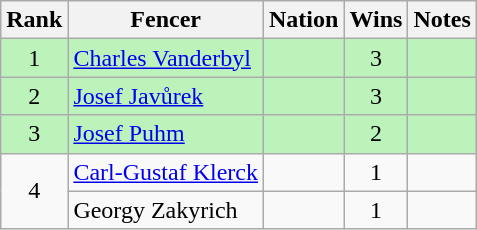<table class="wikitable sortable" style="text-align:center">
<tr>
<th>Rank</th>
<th>Fencer</th>
<th>Nation</th>
<th>Wins</th>
<th>Notes</th>
</tr>
<tr bgcolor=bbf3bb>
<td>1</td>
<td align=left><a href='#'>Charles Vanderbyl</a></td>
<td align=left></td>
<td>3</td>
<td></td>
</tr>
<tr bgcolor=bbf3bb>
<td>2</td>
<td align=left><a href='#'>Josef Javůrek</a></td>
<td align=left></td>
<td>3</td>
<td></td>
</tr>
<tr bgcolor=bbf3bb>
<td>3</td>
<td align=left><a href='#'>Josef Puhm</a></td>
<td align=left></td>
<td>2</td>
<td></td>
</tr>
<tr>
<td rowspan=2>4</td>
<td align=left><a href='#'>Carl-Gustaf Klerck</a></td>
<td align=left></td>
<td>1</td>
<td></td>
</tr>
<tr>
<td align=left>Georgy Zakyrich</td>
<td align=left></td>
<td>1</td>
<td></td>
</tr>
</table>
